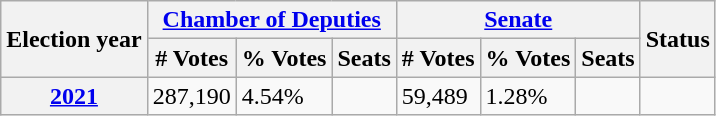<table class="wikitable">
<tr>
<th rowspan=2>Election year</th>
<th colspan=3><a href='#'>Chamber of Deputies</a></th>
<th colspan=3><a href='#'>Senate</a></th>
<th rowspan=2>Status</th>
</tr>
<tr>
<th># Votes</th>
<th>% Votes</th>
<th>Seats</th>
<th># Votes</th>
<th>% Votes</th>
<th>Seats</th>
</tr>
<tr>
<th><a href='#'>2021</a></th>
<td>287,190</td>
<td>4.54%</td>
<td></td>
<td>59,489</td>
<td>1.28%</td>
<td></td>
<td></td>
</tr>
</table>
